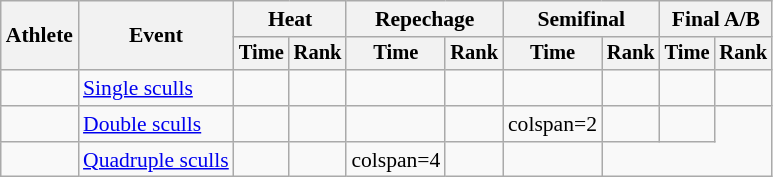<table class=wikitable style=font-size:90%;text-align:center>
<tr>
<th rowspan=2>Athlete</th>
<th rowspan=2>Event</th>
<th colspan=2>Heat</th>
<th colspan=2>Repechage</th>
<th colspan=2>Semifinal</th>
<th colspan=2>Final A/B</th>
</tr>
<tr style=font-size:95%>
<th>Time</th>
<th>Rank</th>
<th>Time</th>
<th>Rank</th>
<th>Time</th>
<th>Rank</th>
<th>Time</th>
<th>Rank</th>
</tr>
<tr>
<td align=left></td>
<td align=left><a href='#'>Single sculls</a></td>
<td></td>
<td></td>
<td></td>
<td></td>
<td></td>
<td></td>
<td></td>
<td></td>
</tr>
<tr>
<td align=left></td>
<td align=left><a href='#'>Double sculls</a></td>
<td></td>
<td></td>
<td></td>
<td></td>
<td>colspan=2 </td>
<td></td>
<td></td>
</tr>
<tr>
<td align=left></td>
<td align=left><a href='#'>Quadruple sculls</a></td>
<td></td>
<td></td>
<td>colspan=4 </td>
<td></td>
<td></td>
</tr>
</table>
